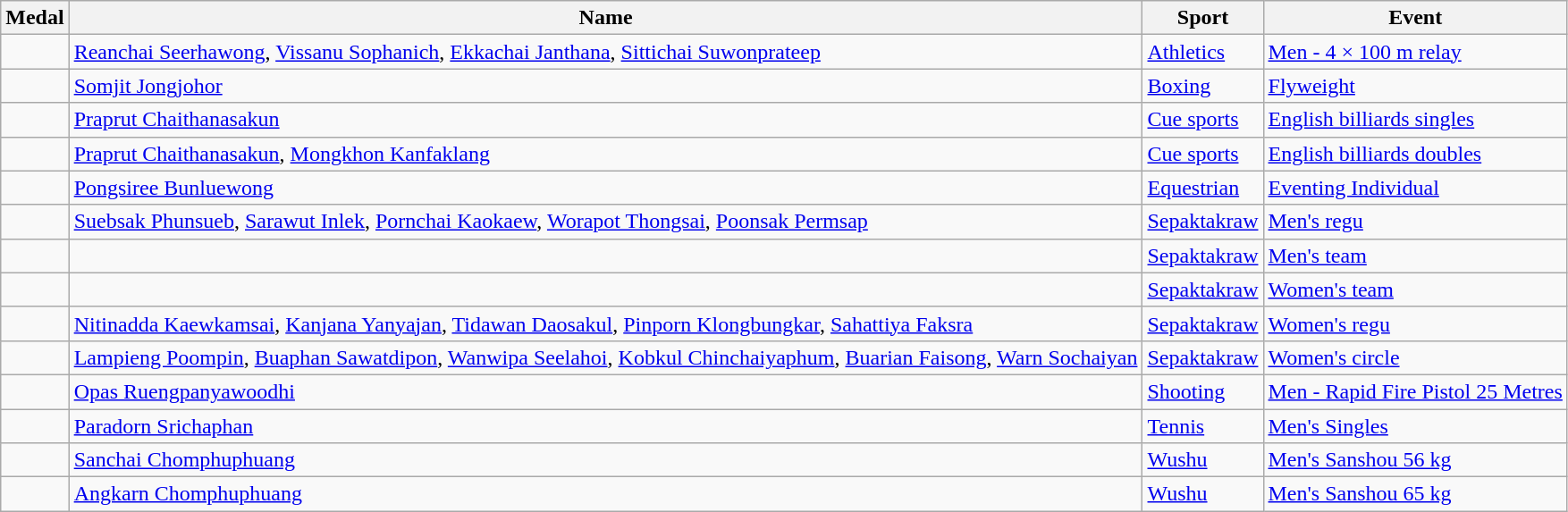<table class="wikitable sortable" style="font-size:100%">
<tr>
<th>Medal</th>
<th>Name</th>
<th>Sport</th>
<th>Event</th>
</tr>
<tr>
<td></td>
<td><a href='#'>Reanchai Seerhawong</a>, <a href='#'>Vissanu Sophanich</a>, <a href='#'>Ekkachai Janthana</a>, <a href='#'>Sittichai Suwonprateep</a></td>
<td><a href='#'>Athletics</a></td>
<td><a href='#'>Men - 4 × 100 m relay</a></td>
</tr>
<tr>
<td></td>
<td><a href='#'>Somjit Jongjohor</a></td>
<td><a href='#'>Boxing</a></td>
<td><a href='#'>Flyweight</a></td>
</tr>
<tr>
<td></td>
<td><a href='#'>Praprut Chaithanasakun</a></td>
<td><a href='#'>Cue sports</a></td>
<td><a href='#'>English billiards singles</a></td>
</tr>
<tr>
<td></td>
<td><a href='#'>Praprut Chaithanasakun</a>, <a href='#'>Mongkhon Kanfaklang</a></td>
<td><a href='#'>Cue sports</a></td>
<td><a href='#'>English billiards doubles</a></td>
</tr>
<tr>
<td></td>
<td><a href='#'>Pongsiree Bunluewong</a></td>
<td><a href='#'>Equestrian</a></td>
<td><a href='#'>Eventing Individual</a></td>
</tr>
<tr>
<td></td>
<td><a href='#'>Suebsak Phunsueb</a>, <a href='#'>Sarawut Inlek</a>, <a href='#'>Pornchai Kaokaew</a>, <a href='#'>Worapot Thongsai</a>, <a href='#'>Poonsak Permsap</a></td>
<td><a href='#'>Sepaktakraw</a></td>
<td><a href='#'>Men's regu</a></td>
</tr>
<tr>
<td></td>
<td></td>
<td><a href='#'>Sepaktakraw</a></td>
<td><a href='#'>Men's team</a></td>
</tr>
<tr>
<td></td>
<td></td>
<td><a href='#'>Sepaktakraw</a></td>
<td><a href='#'>Women's team</a></td>
</tr>
<tr>
<td></td>
<td><a href='#'>Nitinadda Kaewkamsai</a>, <a href='#'>Kanjana Yanyajan</a>, <a href='#'>Tidawan Daosakul</a>, <a href='#'>Pinporn Klongbungkar</a>, <a href='#'>Sahattiya Faksra</a></td>
<td><a href='#'>Sepaktakraw</a></td>
<td><a href='#'>Women's regu</a></td>
</tr>
<tr>
<td></td>
<td><a href='#'>Lampieng Poompin</a>, <a href='#'>Buaphan Sawatdipon</a>, <a href='#'>Wanwipa Seelahoi</a>, <a href='#'>Kobkul Chinchaiyaphum</a>, <a href='#'>Buarian Faisong</a>, <a href='#'>Warn Sochaiyan</a></td>
<td><a href='#'>Sepaktakraw</a></td>
<td><a href='#'>Women's circle</a></td>
</tr>
<tr>
<td></td>
<td><a href='#'>Opas Ruengpanyawoodhi</a></td>
<td><a href='#'>Shooting</a></td>
<td><a href='#'>Men - Rapid Fire Pistol 25 Metres</a></td>
</tr>
<tr>
<td></td>
<td><a href='#'>Paradorn Srichaphan</a></td>
<td><a href='#'>Tennis</a></td>
<td><a href='#'>Men's Singles</a></td>
</tr>
<tr>
<td></td>
<td><a href='#'>Sanchai Chomphuphuang</a></td>
<td><a href='#'>Wushu</a></td>
<td><a href='#'>Men's Sanshou 56 kg</a></td>
</tr>
<tr>
<td></td>
<td><a href='#'>Angkarn Chomphuphuang</a></td>
<td><a href='#'>Wushu</a></td>
<td><a href='#'>Men's Sanshou 65 kg</a></td>
</tr>
</table>
